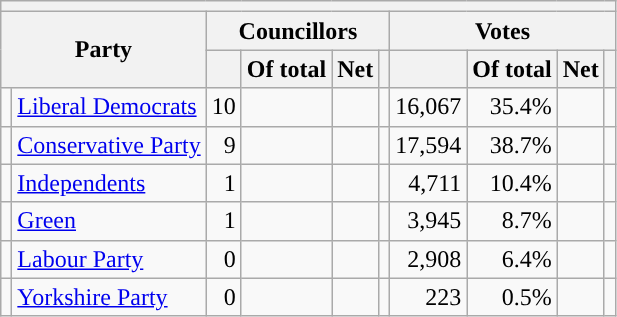<table class="wikitable sortable" style="text-align:center;">
<tr>
<th colspan="10"></th>
</tr>
<tr>
<th colspan="2" rowspan="2">Party</th>
<th colspan="4">Councillors</th>
<th colspan="4">Votes</th>
</tr>
<tr>
<th></th>
<th>Of total</th>
<th>Net</th>
<th class="unsortable"></th>
<th></th>
<th>Of total</th>
<th>Net</th>
<th class="unsortable"></th>
</tr>
<tr>
<td style="background:"></td>
<td style="text-align:left;"><a href='#'>Liberal Democrats</a></td>
<td style="text-align:right;">10</td>
<td style="text-align:right;"></td>
<td style="text-align:right;"></td>
<td data-sort-value=""></td>
<td style="text-align:right;">16,067</td>
<td style="text-align:right;">35.4%</td>
<td style="text-align:right;"></td>
<td></td>
</tr>
<tr>
<td style="background:"></td>
<td style="text-align:left;"><a href='#'>Conservative Party</a></td>
<td style="text-align:right;">9</td>
<td style="text-align:right;"></td>
<td style="text-align:right;"></td>
<td data-sort-value=""></td>
<td style="text-align:right;">17,594</td>
<td style="text-align:right;">38.7%</td>
<td style="text-align:right;"></td>
<td></td>
</tr>
<tr>
<td style="background:"></td>
<td style="text-align:left;"><a href='#'>Independents</a></td>
<td style="text-align:right;">1</td>
<td style="text-align:right;"></td>
<td style="text-align:right;"></td>
<td data-sort-value=""></td>
<td style="text-align:right;">4,711</td>
<td style="text-align:right;">10.4%</td>
<td style="text-align:right;"></td>
<td></td>
</tr>
<tr>
<td style="background:"></td>
<td style="text-align:left;"><a href='#'>Green</a></td>
<td style="text-align:right;">1</td>
<td style="text-align:right;"></td>
<td style="text-align:right;"></td>
<td data-sort-value=""></td>
<td style="text-align:right;">3,945</td>
<td style="text-align:right;">8.7%</td>
<td style="text-align:right;"></td>
<td></td>
</tr>
<tr>
<td style="background:"></td>
<td style="text-align:left;"><a href='#'>Labour Party</a></td>
<td style="text-align:right;">0</td>
<td style="text-align:right;"></td>
<td style="text-align:right;"></td>
<td data-sort-value=""></td>
<td style="text-align:right;">2,908</td>
<td style="text-align:right;">6.4%</td>
<td style="text-align:right;"></td>
<td></td>
</tr>
<tr>
<td style="background:"></td>
<td style="text-align:left;"><a href='#'>Yorkshire Party</a></td>
<td style="text-align:right;">0</td>
<td style="text-align:right;"></td>
<td style="text-align:right;"></td>
<td data-sort-value=""></td>
<td style="text-align:right;">223</td>
<td style="text-align:right;">0.5%</td>
<td style="text-align:right;"></td>
<td></td>
</tr>
</table>
